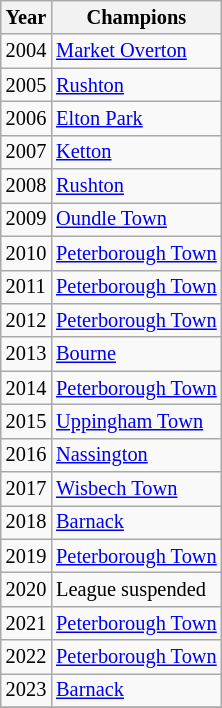<table class="wikitable" style="font-size:85%">
<tr>
<th>Year</th>
<th>Champions</th>
</tr>
<tr>
<td>2004</td>
<td><a href='#'>Market Overton</a></td>
</tr>
<tr>
<td>2005</td>
<td><a href='#'>Rushton</a></td>
</tr>
<tr>
<td>2006</td>
<td><a href='#'>Elton Park</a></td>
</tr>
<tr>
<td>2007</td>
<td><a href='#'>Ketton</a></td>
</tr>
<tr>
<td>2008</td>
<td><a href='#'>Rushton</a></td>
</tr>
<tr>
<td>2009</td>
<td><a href='#'>Oundle Town</a></td>
</tr>
<tr>
<td>2010</td>
<td><a href='#'>Peterborough Town</a></td>
</tr>
<tr>
<td>2011</td>
<td><a href='#'>Peterborough Town</a></td>
</tr>
<tr>
<td>2012</td>
<td><a href='#'>Peterborough Town</a></td>
</tr>
<tr>
<td>2013</td>
<td><a href='#'>Bourne</a></td>
</tr>
<tr>
<td>2014</td>
<td><a href='#'>Peterborough Town</a></td>
</tr>
<tr>
<td>2015</td>
<td><a href='#'>Uppingham Town</a></td>
</tr>
<tr>
<td>2016</td>
<td><a href='#'>Nassington</a></td>
</tr>
<tr>
<td>2017</td>
<td><a href='#'>Wisbech Town</a></td>
</tr>
<tr>
<td>2018</td>
<td><a href='#'>Barnack</a></td>
</tr>
<tr>
<td>2019</td>
<td><a href='#'>Peterborough Town</a></td>
</tr>
<tr>
<td>2020</td>
<td>League suspended </td>
</tr>
<tr>
<td>2021</td>
<td><a href='#'>Peterborough Town</a></td>
</tr>
<tr>
<td>2022</td>
<td><a href='#'>Peterborough Town</a></td>
</tr>
<tr>
<td>2023</td>
<td><a href='#'>Barnack</a></td>
</tr>
<tr>
</tr>
</table>
